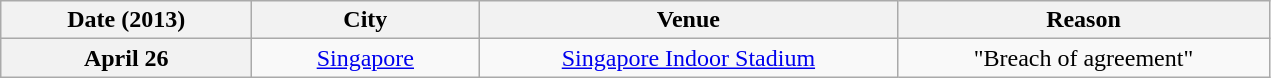<table class="wikitable plainrowheaders" style="text-align:center;">
<tr>
<th scope="col" style="width:10em;">Date (2013)</th>
<th scope="col" style="width:9em;">City</th>
<th scope="col" style="width:17em;">Venue</th>
<th scope="col" style="width:15em;">Reason</th>
</tr>
<tr>
<th scope="row" style="text-align:center;">April 26</th>
<td><a href='#'>Singapore</a></td>
<td><a href='#'>Singapore Indoor Stadium</a></td>
<td>"Breach of agreement"</td>
</tr>
</table>
